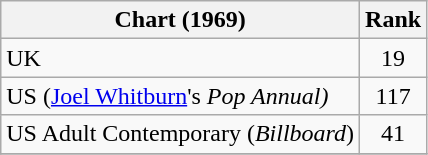<table class="wikitable sortable">
<tr>
<th align="left">Chart (1969)</th>
<th style="text-align:center;">Rank</th>
</tr>
<tr>
<td>UK</td>
<td style="text-align:center;">19</td>
</tr>
<tr>
<td>US (<a href='#'>Joel Whitburn</a>'s <em>Pop Annual)</em></td>
<td style="text-align:center;">117</td>
</tr>
<tr>
<td>US Adult Contemporary (<em>Billboard</em>)</td>
<td style="text-align:center;">41</td>
</tr>
<tr>
</tr>
</table>
